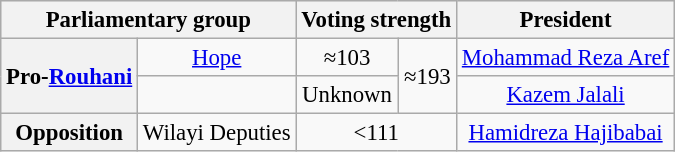<table class="wikitable" style="font-size:95%;text-align:center;">
<tr style="background-color:#E9E9E9;">
<th colspan="2">Parliamentary group</th>
<th colspan="2">Voting strength</th>
<th>President</th>
</tr>
<tr>
<th rowspan="2">Pro-<a href='#'>Rouhani</a></th>
<td><a href='#'>Hope</a></td>
<td>≈103</td>
<td rowspan="2">≈193</td>
<td><a href='#'>Mohammad Reza Aref</a></td>
</tr>
<tr>
<td></td>
<td>Unknown</td>
<td><a href='#'>Kazem Jalali</a></td>
</tr>
<tr>
<th>Opposition</th>
<td>Wilayi Deputies</td>
<td colspan="2"><111</td>
<td><a href='#'>Hamidreza Hajibabai</a></td>
</tr>
</table>
